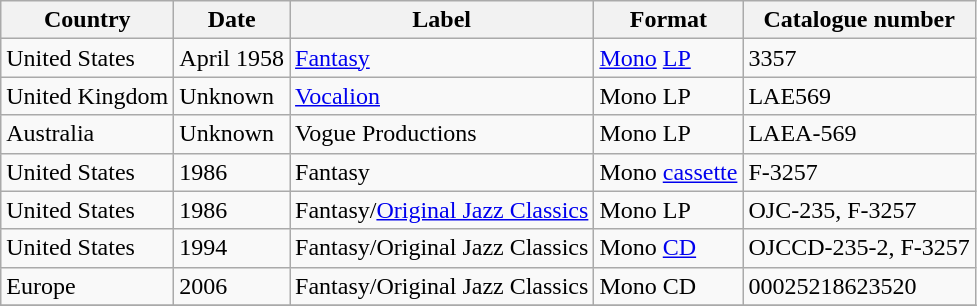<table class="wikitable">
<tr>
<th>Country</th>
<th>Date</th>
<th>Label</th>
<th>Format</th>
<th>Catalogue number</th>
</tr>
<tr>
<td rowspan=1>United States</td>
<td rowspan=1>April 1958</td>
<td rowspan=1><a href='#'>Fantasy</a></td>
<td><a href='#'>Mono</a> <a href='#'>LP</a></td>
<td>3357</td>
</tr>
<tr>
<td rowspan=1>United Kingdom</td>
<td rowspan=1>Unknown</td>
<td rowspan=1><a href='#'>Vocalion</a></td>
<td>Mono LP</td>
<td>LAE569</td>
</tr>
<tr>
<td rowspan=1>Australia</td>
<td rowspan=1>Unknown</td>
<td rowspan=1>Vogue Productions</td>
<td>Mono LP</td>
<td>LAEA-569</td>
</tr>
<tr>
<td rowspan=1>United States</td>
<td rowspan=1>1986</td>
<td rowspan=1>Fantasy</td>
<td>Mono <a href='#'>cassette</a></td>
<td>F-3257</td>
</tr>
<tr>
<td rowspan=1>United States</td>
<td rowspan=1>1986</td>
<td rowspan=1>Fantasy/<a href='#'>Original Jazz Classics</a></td>
<td>Mono LP</td>
<td>OJC-235, F-3257</td>
</tr>
<tr>
<td rowspan=1>United States</td>
<td rowspan=1>1994</td>
<td rowspan=1>Fantasy/Original Jazz Classics</td>
<td>Mono <a href='#'>CD</a></td>
<td>OJCCD-235-2, F-3257</td>
</tr>
<tr>
<td rowspan=1>Europe</td>
<td rowspan=1>2006</td>
<td rowspan=1>Fantasy/Original Jazz Classics</td>
<td>Mono CD</td>
<td>00025218623520</td>
</tr>
<tr>
</tr>
</table>
